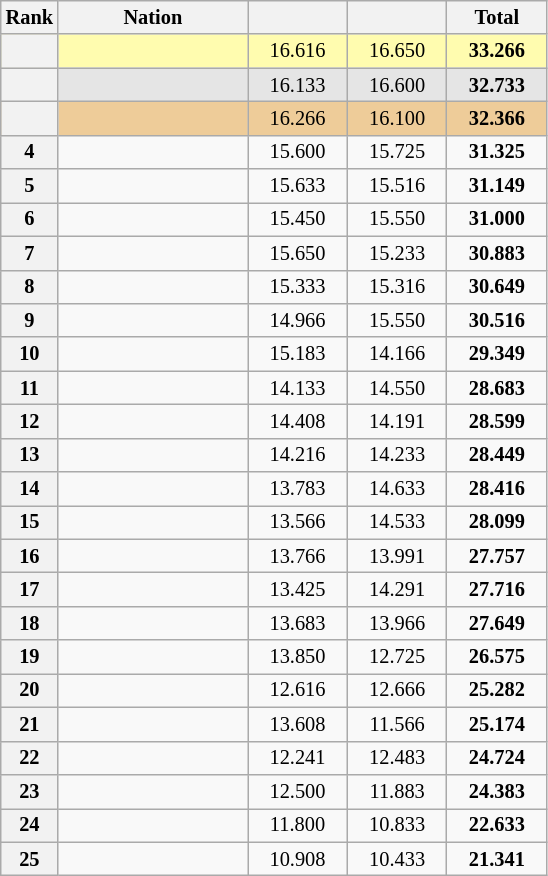<table class="wikitable sortable" style="text-align:center; font-size:85%">
<tr>
<th scope="col" style="width:20px;">Rank</th>
<th ! scope="col" style="width:120px;">Nation</th>
<th ! scope="col" style="width:60px;"></th>
<th ! scope="col" style="width:60px;"></th>
<th ! scope="col" style="width:60px;">Total</th>
</tr>
<tr bgcolor=fffcaf>
<th scope=row></th>
<td align=left></td>
<td>16.616</td>
<td>16.650</td>
<td><strong>33.266</strong></td>
</tr>
<tr bgcolor=e5e5e5>
<th scope=row></th>
<td align=left></td>
<td>16.133</td>
<td>16.600</td>
<td><strong>32.733</strong></td>
</tr>
<tr bgcolor=eecc99>
<th scope=row></th>
<td align=left></td>
<td>16.266</td>
<td>16.100</td>
<td><strong>32.366</strong></td>
</tr>
<tr>
<th scope=row>4</th>
<td align=left></td>
<td>15.600</td>
<td>15.725</td>
<td><strong>31.325</strong></td>
</tr>
<tr>
<th scope=row>5</th>
<td align=left></td>
<td>15.633</td>
<td>15.516</td>
<td><strong>31.149</strong></td>
</tr>
<tr>
<th scope=row>6</th>
<td align=left></td>
<td>15.450</td>
<td>15.550</td>
<td><strong>31.000</strong></td>
</tr>
<tr>
<th scope=row>7</th>
<td align=left></td>
<td>15.650</td>
<td>15.233</td>
<td><strong>30.883</strong></td>
</tr>
<tr>
<th scope=row>8</th>
<td align=left></td>
<td>15.333</td>
<td>15.316</td>
<td><strong>30.649</strong></td>
</tr>
<tr>
<th scope=row>9</th>
<td align=left></td>
<td>14.966</td>
<td>15.550</td>
<td><strong>30.516</strong></td>
</tr>
<tr>
<th scope=row>10</th>
<td align=left></td>
<td>15.183</td>
<td>14.166</td>
<td><strong>29.349</strong></td>
</tr>
<tr>
<th scope=row>11</th>
<td align=left></td>
<td>14.133</td>
<td>14.550</td>
<td><strong>28.683</strong></td>
</tr>
<tr>
<th scope=row>12</th>
<td align=left></td>
<td>14.408</td>
<td>14.191</td>
<td><strong>28.599</strong></td>
</tr>
<tr>
<th scope=row>13</th>
<td align=left></td>
<td>14.216</td>
<td>14.233</td>
<td><strong>28.449</strong></td>
</tr>
<tr>
<th scope=row>14</th>
<td align=left></td>
<td>13.783</td>
<td>14.633</td>
<td><strong>28.416</strong></td>
</tr>
<tr>
<th scope=row>15</th>
<td align=left></td>
<td>13.566</td>
<td>14.533</td>
<td><strong>28.099</strong></td>
</tr>
<tr>
<th scope=row>16</th>
<td align=left></td>
<td>13.766</td>
<td>13.991</td>
<td><strong>27.757</strong></td>
</tr>
<tr>
<th scope=row>17</th>
<td align=left></td>
<td>13.425</td>
<td>14.291</td>
<td><strong>27.716</strong></td>
</tr>
<tr>
<th scope=row>18</th>
<td align=left></td>
<td>13.683</td>
<td>13.966</td>
<td><strong>27.649</strong></td>
</tr>
<tr>
<th scope=row>19</th>
<td align=left></td>
<td>13.850</td>
<td>12.725</td>
<td><strong>26.575</strong></td>
</tr>
<tr>
<th scope=row>20</th>
<td align=left></td>
<td>12.616</td>
<td>12.666</td>
<td><strong>25.282</strong></td>
</tr>
<tr>
<th scope=row>21</th>
<td align=left></td>
<td>13.608</td>
<td>11.566</td>
<td><strong>25.174</strong></td>
</tr>
<tr>
<th scope=row>22</th>
<td align=left></td>
<td>12.241</td>
<td>12.483</td>
<td><strong>24.724</strong></td>
</tr>
<tr>
<th scope=row>23</th>
<td align=left></td>
<td>12.500</td>
<td>11.883</td>
<td><strong>24.383</strong></td>
</tr>
<tr>
<th scope=row>24</th>
<td align=left></td>
<td>11.800</td>
<td>10.833</td>
<td><strong>22.633</strong></td>
</tr>
<tr>
<th scope=row>25</th>
<td align=left></td>
<td>10.908</td>
<td>10.433</td>
<td><strong>21.341</strong></td>
</tr>
</table>
